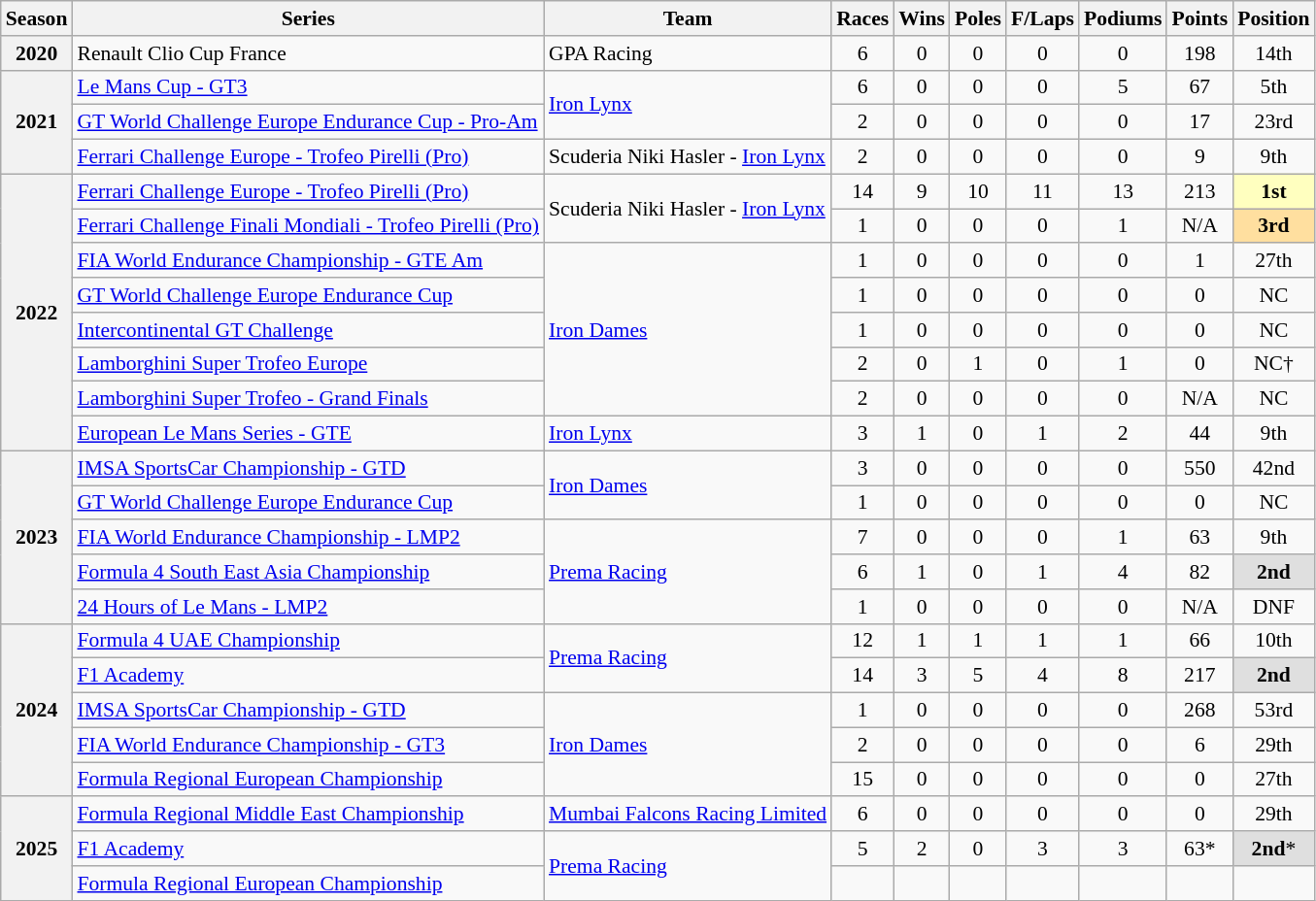<table class="wikitable" style="font-size: 90%; text-align:center;">
<tr>
<th scope="col">Season</th>
<th scope="col">Series</th>
<th scope="col">Team</th>
<th scope="col">Races</th>
<th scope="col">Wins</th>
<th scope="col">Poles</th>
<th scope="col">F/Laps</th>
<th scope="col">Podiums</th>
<th scope="col">Points</th>
<th scope="col">Position</th>
</tr>
<tr>
<th scope="row">2020</th>
<td style="text-align:left;">Renault Clio Cup France</td>
<td style="text-align:left;">GPA Racing</td>
<td>6</td>
<td>0</td>
<td>0</td>
<td>0</td>
<td>0</td>
<td>198</td>
<td>14th</td>
</tr>
<tr>
<th scope="row" rowspan="3">2021</th>
<td style="text-align:left;"><a href='#'>Le Mans Cup - GT3</a></td>
<td style="text-align:left;" rowspan="2"><a href='#'>Iron Lynx</a></td>
<td>6</td>
<td>0</td>
<td>0</td>
<td>0</td>
<td>5</td>
<td>67</td>
<td>5th</td>
</tr>
<tr>
<td style="text-align:left;"><a href='#'>GT World Challenge Europe Endurance Cup - Pro-Am</a></td>
<td>2</td>
<td>0</td>
<td>0</td>
<td>0</td>
<td>0</td>
<td>17</td>
<td>23rd</td>
</tr>
<tr>
<td style="text-align:left;"><a href='#'>Ferrari Challenge Europe - Trofeo Pirelli (Pro)</a></td>
<td style="text-align:left;">Scuderia Niki Hasler - <a href='#'>Iron Lynx</a></td>
<td>2</td>
<td>0</td>
<td>0</td>
<td>0</td>
<td>0</td>
<td>9</td>
<td>9th</td>
</tr>
<tr>
<th scope="row" rowspan="8">2022</th>
<td style="text-align:left;"><a href='#'>Ferrari Challenge Europe - Trofeo Pirelli (Pro)</a></td>
<td style="text-align:left;" rowspan="2">Scuderia Niki Hasler - <a href='#'>Iron Lynx</a></td>
<td>14</td>
<td>9</td>
<td>10</td>
<td>11</td>
<td>13</td>
<td>213</td>
<td style="background:#FFFFBF;"><strong>1st</strong></td>
</tr>
<tr>
<td style="text-align:left;"><a href='#'>Ferrari Challenge Finali Mondiali - Trofeo Pirelli (Pro)</a></td>
<td>1</td>
<td>0</td>
<td>0</td>
<td>0</td>
<td>1</td>
<td>N/A</td>
<td style="background:#FFDF9F;"><strong>3rd</strong></td>
</tr>
<tr>
<td style="text-align:left;"><a href='#'>FIA World Endurance Championship - GTE Am</a></td>
<td style="text-align:left;" rowspan="5"><a href='#'>Iron Dames</a></td>
<td>1</td>
<td>0</td>
<td>0</td>
<td>0</td>
<td>0</td>
<td>1</td>
<td>27th</td>
</tr>
<tr>
<td style="text-align:left;"><a href='#'>GT World Challenge Europe Endurance Cup</a></td>
<td>1</td>
<td>0</td>
<td>0</td>
<td>0</td>
<td>0</td>
<td>0</td>
<td>NC</td>
</tr>
<tr>
<td style="text-align:left;"><a href='#'>Intercontinental GT Challenge</a></td>
<td>1</td>
<td>0</td>
<td>0</td>
<td>0</td>
<td>0</td>
<td>0</td>
<td>NC</td>
</tr>
<tr>
<td style="text-align:left;"><a href='#'>Lamborghini Super Trofeo Europe</a></td>
<td>2</td>
<td>0</td>
<td>1</td>
<td>0</td>
<td>1</td>
<td>0</td>
<td>NC†</td>
</tr>
<tr>
<td style="text-align:left;"><a href='#'>Lamborghini Super Trofeo - Grand Finals</a></td>
<td>2</td>
<td>0</td>
<td>0</td>
<td>0</td>
<td>0</td>
<td>N/A</td>
<td>NC</td>
</tr>
<tr>
<td style="text-align:left;"><a href='#'>European Le Mans Series - GTE</a></td>
<td style="text-align:left;"><a href='#'>Iron Lynx</a></td>
<td>3</td>
<td>1</td>
<td>0</td>
<td>1</td>
<td>2</td>
<td>44</td>
<td>9th</td>
</tr>
<tr>
<th scope="row" rowspan="5">2023</th>
<td style="text-align:left;"><a href='#'>IMSA SportsCar Championship - GTD</a></td>
<td style="text-align:left;" rowspan="2"><a href='#'>Iron Dames</a></td>
<td>3</td>
<td>0</td>
<td>0</td>
<td>0</td>
<td>0</td>
<td>550</td>
<td>42nd</td>
</tr>
<tr>
<td style="text-align:left;"><a href='#'>GT World Challenge Europe Endurance Cup</a></td>
<td>1</td>
<td>0</td>
<td>0</td>
<td>0</td>
<td>0</td>
<td>0</td>
<td>NC</td>
</tr>
<tr>
<td style="text-align:left;"><a href='#'>FIA World Endurance Championship - LMP2</a></td>
<td style="text-align:left;" rowspan="3"><a href='#'>Prema Racing</a></td>
<td>7</td>
<td>0</td>
<td>0</td>
<td>0</td>
<td>1</td>
<td>63</td>
<td>9th</td>
</tr>
<tr>
<td style="text-align:left;"><a href='#'>Formula 4 South East Asia Championship</a></td>
<td>6</td>
<td>1</td>
<td>0</td>
<td>1</td>
<td>4</td>
<td>82</td>
<td style="background:#DFDFDF;"><strong>2nd</strong></td>
</tr>
<tr>
<td style="text-align:left;"><a href='#'>24 Hours of Le Mans - LMP2</a></td>
<td>1</td>
<td>0</td>
<td>0</td>
<td>0</td>
<td>0</td>
<td>N/A</td>
<td>DNF</td>
</tr>
<tr>
<th scope="row" rowspan="5">2024</th>
<td style="text-align:left;"><a href='#'>Formula 4 UAE Championship</a></td>
<td style="text-align:left;" rowspan="2"><a href='#'>Prema Racing</a></td>
<td>12</td>
<td>1</td>
<td>1</td>
<td>1</td>
<td>1</td>
<td>66</td>
<td>10th</td>
</tr>
<tr>
<td style="text-align:left;"><a href='#'>F1 Academy</a></td>
<td>14</td>
<td>3</td>
<td>5</td>
<td>4</td>
<td>8</td>
<td>217</td>
<td style="background:#DFDFDF;"><strong>2nd</strong></td>
</tr>
<tr>
<td style="text-align:left;"><a href='#'>IMSA SportsCar Championship - GTD</a></td>
<td style="text-align:left;" rowspan="3"><a href='#'>Iron Dames</a></td>
<td>1</td>
<td>0</td>
<td>0</td>
<td>0</td>
<td>0</td>
<td>268</td>
<td>53rd</td>
</tr>
<tr>
<td style="text-align:left;"><a href='#'>FIA World Endurance Championship - GT3</a></td>
<td>2</td>
<td>0</td>
<td>0</td>
<td>0</td>
<td>0</td>
<td>6</td>
<td>29th</td>
</tr>
<tr>
<td style="text-align:left;"><a href='#'>Formula Regional European Championship</a></td>
<td>15</td>
<td>0</td>
<td>0</td>
<td>0</td>
<td>0</td>
<td>0</td>
<td>27th</td>
</tr>
<tr>
<th scope="row" rowspan="3">2025</th>
<td style="text-align:left;"><a href='#'>Formula Regional Middle East Championship</a></td>
<td style="text-align:left;"><a href='#'>Mumbai Falcons Racing Limited</a></td>
<td>6</td>
<td>0</td>
<td>0</td>
<td>0</td>
<td>0</td>
<td>0</td>
<td>29th</td>
</tr>
<tr>
<td style="text-align:left;"><a href='#'>F1 Academy</a></td>
<td style="text-align:left;" rowspan="2"><a href='#'>Prema Racing</a></td>
<td>5</td>
<td>2</td>
<td>0</td>
<td>3</td>
<td>3</td>
<td>63*</td>
<td style="background:#DFDFDF;"><strong>2nd</strong>*</td>
</tr>
<tr>
<td style="text-align:left;"><a href='#'>Formula Regional European Championship</a></td>
<td></td>
<td></td>
<td></td>
<td></td>
<td></td>
<td></td>
<td></td>
</tr>
</table>
